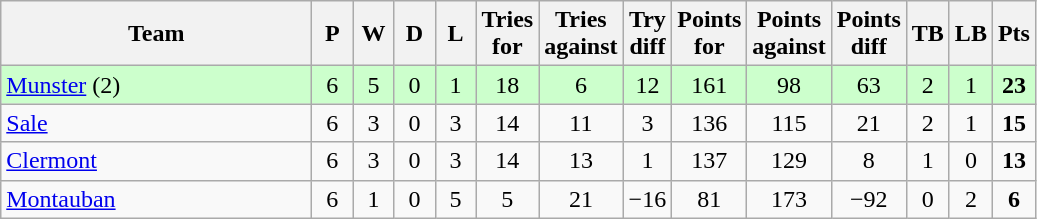<table class="wikitable" style="text-align: center;">
<tr>
<th width="200">Team</th>
<th width="20">P</th>
<th width="20">W</th>
<th width="20">D</th>
<th width="20">L</th>
<th width="20">Tries for</th>
<th width="20">Tries against</th>
<th width="20">Try diff</th>
<th width="20">Points for</th>
<th width="20">Points against</th>
<th width="25">Points diff</th>
<th width="20">TB</th>
<th width="20">LB</th>
<th width="20">Pts</th>
</tr>
<tr bgcolor="#ccffcc">
<td align=left> <a href='#'>Munster</a> (2)</td>
<td>6</td>
<td>5</td>
<td>0</td>
<td>1</td>
<td>18</td>
<td>6</td>
<td>12</td>
<td>161</td>
<td>98</td>
<td>63</td>
<td>2</td>
<td>1</td>
<td><strong>23</strong></td>
</tr>
<tr>
<td align=left> <a href='#'>Sale</a></td>
<td>6</td>
<td>3</td>
<td>0</td>
<td>3</td>
<td>14</td>
<td>11</td>
<td>3</td>
<td>136</td>
<td>115</td>
<td>21</td>
<td>2</td>
<td>1</td>
<td><strong>15</strong></td>
</tr>
<tr>
<td align=left> <a href='#'>Clermont</a></td>
<td>6</td>
<td>3</td>
<td>0</td>
<td>3</td>
<td>14</td>
<td>13</td>
<td>1</td>
<td>137</td>
<td>129</td>
<td>8</td>
<td>1</td>
<td>0</td>
<td><strong>13</strong></td>
</tr>
<tr>
<td align=left> <a href='#'>Montauban</a></td>
<td>6</td>
<td>1</td>
<td>0</td>
<td>5</td>
<td>5</td>
<td>21</td>
<td>−16</td>
<td>81</td>
<td>173</td>
<td>−92</td>
<td>0</td>
<td>2</td>
<td><strong>6</strong></td>
</tr>
</table>
